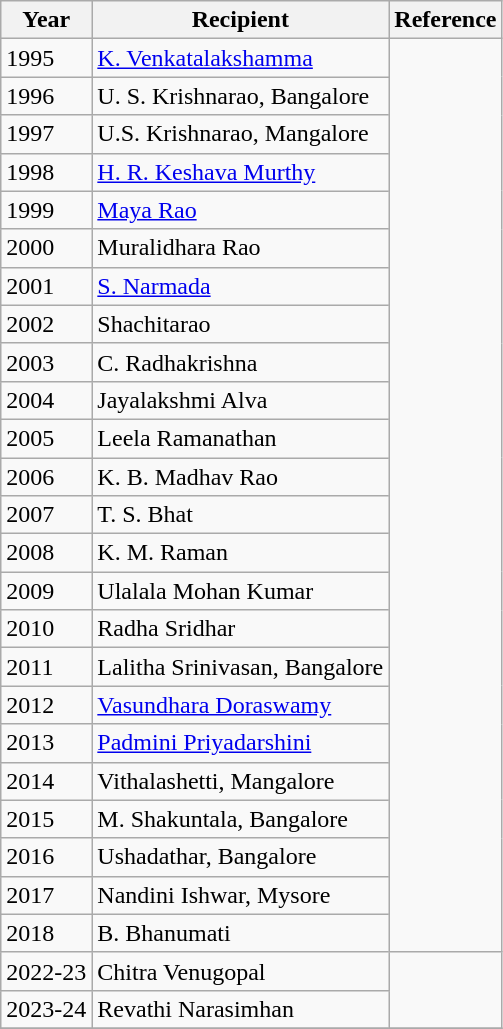<table class="wikitable" >
<tr>
<th>Year</th>
<th>Recipient</th>
<th>Reference</th>
</tr>
<tr>
<td>1995</td>
<td><a href='#'>K. Venkatalakshamma</a></td>
<td rowspan="24"></td>
</tr>
<tr>
<td>1996</td>
<td>U. S. Krishnarao, Bangalore</td>
</tr>
<tr>
<td>1997</td>
<td>U.S. Krishnarao, Mangalore</td>
</tr>
<tr>
<td>1998</td>
<td><a href='#'>H. R. Keshava Murthy</a></td>
</tr>
<tr>
<td>1999</td>
<td><a href='#'>Maya Rao</a></td>
</tr>
<tr>
<td>2000</td>
<td>Muralidhara Rao</td>
</tr>
<tr>
<td>2001</td>
<td><a href='#'>S. Narmada</a></td>
</tr>
<tr>
<td>2002</td>
<td>Shachitarao</td>
</tr>
<tr>
<td>2003</td>
<td>C. Radhakrishna</td>
</tr>
<tr>
<td>2004</td>
<td>Jayalakshmi Alva</td>
</tr>
<tr>
<td>2005</td>
<td>Leela Ramanathan</td>
</tr>
<tr>
<td>2006</td>
<td>K. B. Madhav Rao</td>
</tr>
<tr>
<td>2007</td>
<td>T. S. Bhat</td>
</tr>
<tr>
<td>2008</td>
<td>K. M. Raman</td>
</tr>
<tr>
<td>2009</td>
<td>Ulalala Mohan Kumar</td>
</tr>
<tr>
<td>2010</td>
<td>Radha Sridhar</td>
</tr>
<tr>
<td>2011</td>
<td>Lalitha Srinivasan, Bangalore</td>
</tr>
<tr>
<td>2012</td>
<td><a href='#'>Vasundhara Doraswamy</a></td>
</tr>
<tr>
<td>2013</td>
<td><a href='#'>Padmini Priyadarshini</a></td>
</tr>
<tr>
<td>2014</td>
<td>Vithalashetti, Mangalore</td>
</tr>
<tr>
<td>2015</td>
<td>M. Shakuntala, Bangalore</td>
</tr>
<tr>
<td>2016</td>
<td>Ushadathar, Bangalore</td>
</tr>
<tr>
<td>2017</td>
<td>Nandini Ishwar, Mysore</td>
</tr>
<tr>
<td>2018</td>
<td>B. Bhanumati</td>
</tr>
<tr>
<td>2022-23</td>
<td>Chitra Venugopal</td>
<td rowspan="2"></td>
</tr>
<tr>
<td>2023-24</td>
<td>Revathi Narasimhan</td>
</tr>
<tr>
</tr>
</table>
